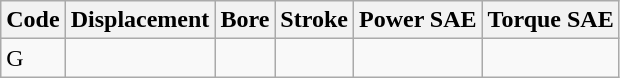<table class="wikitable">
<tr>
<th>Code</th>
<th>Displacement</th>
<th>Bore</th>
<th>Stroke</th>
<th>Power SAE</th>
<th>Torque SAE</th>
</tr>
<tr>
<td>G</td>
<td></td>
<td></td>
<td></td>
<td></td>
<td></td>
</tr>
</table>
